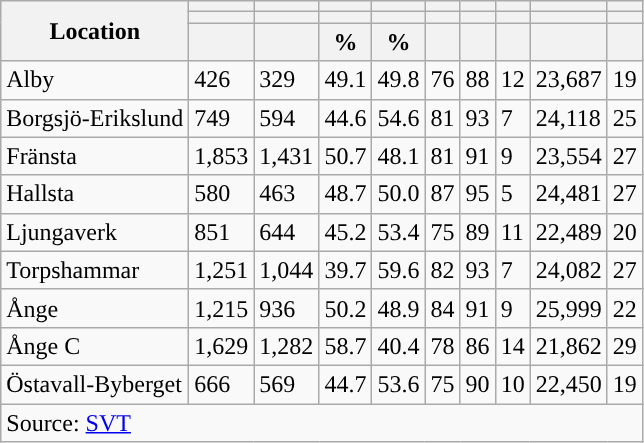<table role="presentation" class="wikitable sortable mw-collapsible">
<tr>
<th rowspan="3">Location</th>
<th></th>
<th></th>
<th></th>
<th></th>
<th></th>
<th></th>
<th></th>
<th></th>
<th></th>
</tr>
<tr>
<th></th>
<th></th>
<th style="background:"></th>
<th style="background:"></th>
<th></th>
<th></th>
<th></th>
<th></th>
<th></th>
</tr>
<tr>
<th data-sort-type="number"></th>
<th data-sort-type="number"></th>
<th data-sort-type="number">%</th>
<th data-sort-type="number">%</th>
<th data-sort-type="number"></th>
<th data-sort-type="number"></th>
<th data-sort-type="number"></th>
<th data-sort-type="number"></th>
<th data-sort-type="number"></th>
</tr>
<tr>
<td align="left">Alby</td>
<td>426</td>
<td>329</td>
<td>49.1</td>
<td>49.8</td>
<td>76</td>
<td>88</td>
<td>12</td>
<td>23,687</td>
<td>19</td>
</tr>
<tr>
<td align="left">Borgsjö-Erikslund</td>
<td>749</td>
<td>594</td>
<td>44.6</td>
<td>54.6</td>
<td>81</td>
<td>93</td>
<td>7</td>
<td>24,118</td>
<td>25</td>
</tr>
<tr>
<td align="left">Fränsta</td>
<td>1,853</td>
<td>1,431</td>
<td>50.7</td>
<td>48.1</td>
<td>81</td>
<td>91</td>
<td>9</td>
<td>23,554</td>
<td>27</td>
</tr>
<tr>
<td align="left">Hallsta</td>
<td>580</td>
<td>463</td>
<td>48.7</td>
<td>50.0</td>
<td>87</td>
<td>95</td>
<td>5</td>
<td>24,481</td>
<td>27</td>
</tr>
<tr>
<td align="left">Ljungaverk</td>
<td>851</td>
<td>644</td>
<td>45.2</td>
<td>53.4</td>
<td>75</td>
<td>89</td>
<td>11</td>
<td>22,489</td>
<td>20</td>
</tr>
<tr>
<td align="left">Torpshammar</td>
<td>1,251</td>
<td>1,044</td>
<td>39.7</td>
<td>59.6</td>
<td>82</td>
<td>93</td>
<td>7</td>
<td>24,082</td>
<td>27</td>
</tr>
<tr>
<td align="left">Ånge</td>
<td>1,215</td>
<td>936</td>
<td>50.2</td>
<td>48.9</td>
<td>84</td>
<td>91</td>
<td>9</td>
<td>25,999</td>
<td>22</td>
</tr>
<tr>
<td align="left">Ånge C</td>
<td>1,629</td>
<td>1,282</td>
<td>58.7</td>
<td>40.4</td>
<td>78</td>
<td>86</td>
<td>14</td>
<td>21,862</td>
<td>29</td>
</tr>
<tr>
<td align="left">Östavall-Byberget</td>
<td>666</td>
<td>569</td>
<td>44.7</td>
<td>53.6</td>
<td>75</td>
<td>90</td>
<td>10</td>
<td>22,450</td>
<td>19</td>
</tr>
<tr>
<td colspan="10" align="left">Source: <a href='#'>SVT</a></td>
</tr>
</table>
